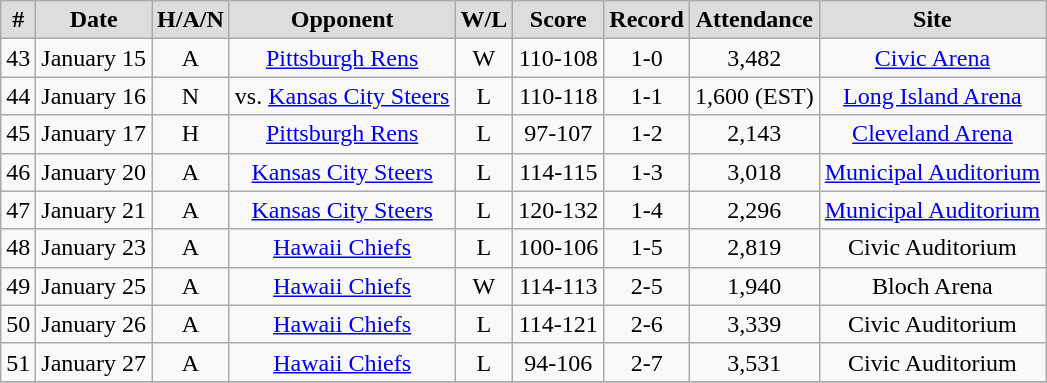<table class="wikitable" style="text-align:center">
<tr>
<th style="background:#dddddd;">#</th>
<th style="background:#dddddd;">Date</th>
<th style="background:#dddddd;">H/A/N</th>
<th style="background:#dddddd;">Opponent</th>
<th style="background:#dddddd;">W/L</th>
<th style="background:#dddddd;">Score</th>
<th style="background:#dddddd;">Record</th>
<th style="background:#dddddd;">Attendance</th>
<th style="background:#dddddd;">Site</th>
</tr>
<tr align="center"    bgcolor="">
<td>43</td>
<td>January 15</td>
<td>A</td>
<td><a href='#'>Pittsburgh Rens</a></td>
<td>W</td>
<td>110-108</td>
<td>1-0</td>
<td>3,482</td>
<td><a href='#'>Civic Arena</a></td>
</tr>
<tr align="center"    bgcolor="">
<td>44</td>
<td>January 16</td>
<td>N</td>
<td>vs. <a href='#'>Kansas City Steers</a></td>
<td>L</td>
<td>110-118</td>
<td>1-1</td>
<td>1,600 (EST)</td>
<td><a href='#'>Long Island Arena</a></td>
</tr>
<tr align="center"    bgcolor="">
<td>45</td>
<td>January 17</td>
<td>H</td>
<td><a href='#'>Pittsburgh Rens</a></td>
<td>L</td>
<td>97-107</td>
<td>1-2</td>
<td>2,143</td>
<td><a href='#'>Cleveland Arena</a></td>
</tr>
<tr align="center"    bgcolor="">
<td>46</td>
<td>January 20</td>
<td>A</td>
<td><a href='#'>Kansas City Steers</a></td>
<td>L</td>
<td>114-115</td>
<td>1-3</td>
<td>3,018</td>
<td><a href='#'>Municipal Auditorium</a></td>
</tr>
<tr align="center"    bgcolor="">
<td>47</td>
<td>January 21</td>
<td>A</td>
<td><a href='#'>Kansas City Steers</a></td>
<td>L</td>
<td>120-132</td>
<td>1-4</td>
<td>2,296</td>
<td><a href='#'>Municipal Auditorium</a></td>
</tr>
<tr align="center"    bgcolor="">
<td>48</td>
<td>January 23</td>
<td>A</td>
<td><a href='#'>Hawaii Chiefs</a></td>
<td>L</td>
<td>100-106</td>
<td>1-5</td>
<td>2,819</td>
<td>Civic Auditorium</td>
</tr>
<tr align="center"    bgcolor="">
<td>49</td>
<td>January 25</td>
<td>A</td>
<td><a href='#'>Hawaii Chiefs</a></td>
<td>W</td>
<td>114-113</td>
<td>2-5</td>
<td>1,940</td>
<td>Bloch Arena</td>
</tr>
<tr align="center"    bgcolor="">
<td>50</td>
<td>January 26</td>
<td>A</td>
<td><a href='#'>Hawaii Chiefs</a></td>
<td>L</td>
<td>114-121</td>
<td>2-6</td>
<td>3,339</td>
<td>Civic Auditorium</td>
</tr>
<tr align="center"    bgcolor="">
<td>51</td>
<td>January 27</td>
<td>A</td>
<td><a href='#'>Hawaii Chiefs</a></td>
<td>L</td>
<td>94-106</td>
<td>2-7</td>
<td>3,531</td>
<td>Civic Auditorium</td>
</tr>
<tr align="center"    bgcolor="">
</tr>
</table>
